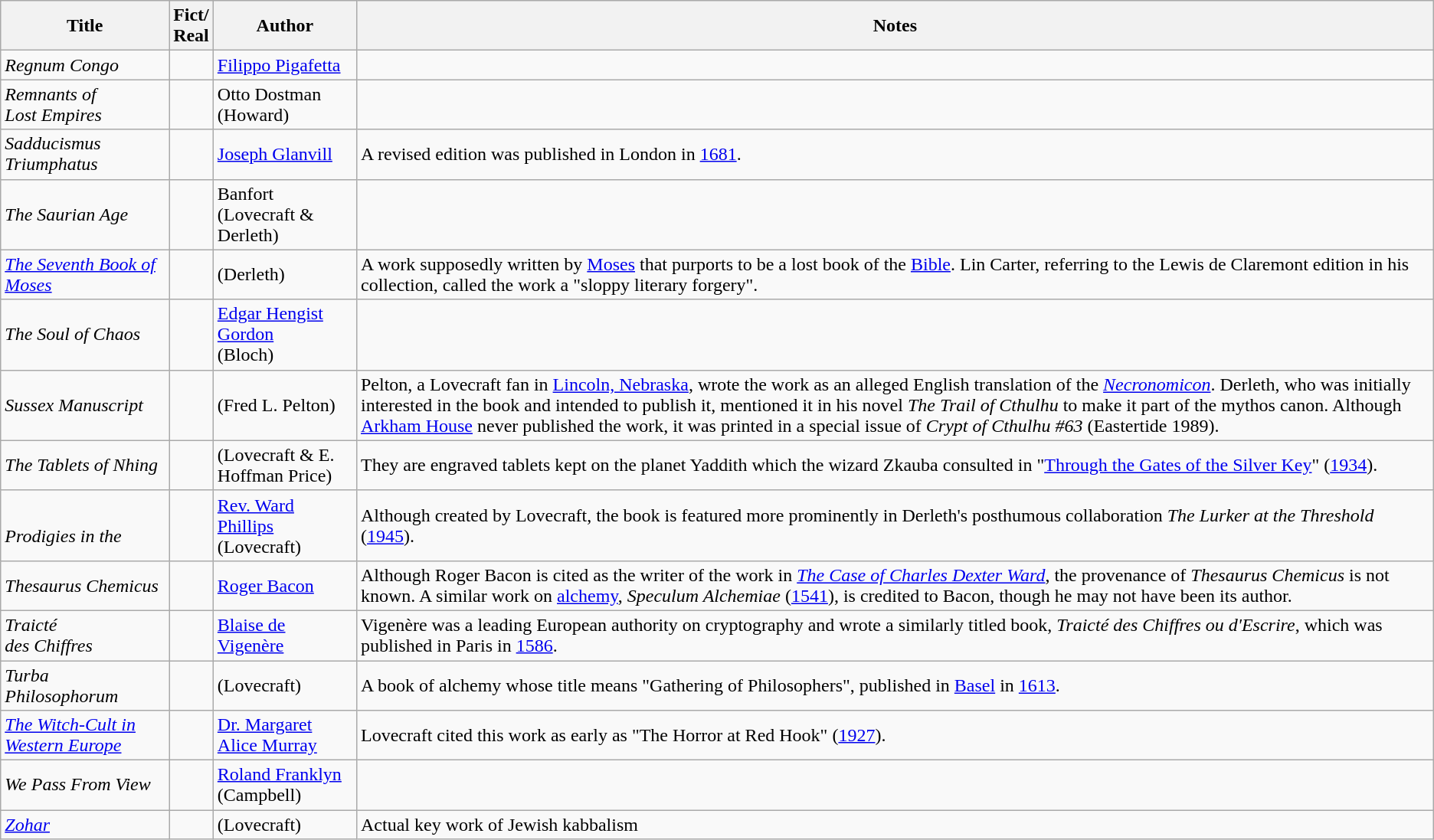<table class=wikitable>
<tr>
<th>Title</th>
<th>Fict/<br>Real</th>
<th>Author</th>
<th>Notes</th>
</tr>
<tr>
<td><em>Regnum Congo</em></td>
<td></td>
<td><a href='#'>Filippo Pigafetta</a></td>
<td></td>
</tr>
<tr>
<td><em>Remnants of<br>Lost Empires</em></td>
<td></td>
<td>Otto Dostman<br>(Howard)</td>
<td></td>
</tr>
<tr>
<td><em>Sadducismus Triumphatus</em></td>
<td></td>
<td><a href='#'>Joseph Glanvill</a></td>
<td>A revised edition was published in London in <a href='#'>1681</a>.</td>
</tr>
<tr>
<td><em>The Saurian Age</em></td>
<td></td>
<td>Banfort<br>(Lovecraft & Derleth)</td>
<td></td>
</tr>
<tr>
<td><em><a href='#'>The Seventh Book of Moses</a></em></td>
<td></td>
<td>(Derleth)</td>
<td>A work supposedly written by <a href='#'>Moses</a> that purports to be a lost book of the <a href='#'>Bible</a>. Lin Carter, referring to the Lewis de Claremont edition in his collection, called the work a "sloppy literary forgery".</td>
</tr>
<tr>
<td><em>The Soul of Chaos</em></td>
<td></td>
<td><a href='#'>Edgar Hengist Gordon</a><br>(Bloch)</td>
<td></td>
</tr>
<tr>
<td><em>Sussex Manuscript</em></td>
<td></td>
<td>(Fred L. Pelton)</td>
<td>Pelton, a Lovecraft fan in <a href='#'>Lincoln, Nebraska</a>, wrote the work as an alleged English translation of the <em><a href='#'>Necronomicon</a></em>. Derleth, who was initially interested in the book and intended to publish it, mentioned it in his novel <em>The Trail of Cthulhu</em> to make it part of the mythos canon. Although <a href='#'>Arkham House</a> never published the work, it was printed in a special issue of <em>Crypt of Cthulhu #63</em> (Eastertide 1989).</td>
</tr>
<tr>
<td><em>The Tablets of Nhing</em></td>
<td></td>
<td>(Lovecraft & E. Hoffman Price)</td>
<td>They are engraved tablets kept on the planet Yaddith which the wizard Zkauba consulted in "<a href='#'>Through the Gates of the Silver Key</a>" (<a href='#'>1934</a>).</td>
</tr>
<tr>
<td><em><br>Prodigies in the<br></em></td>
<td></td>
<td><a href='#'>Rev. Ward Phillips</a><br>(Lovecraft)</td>
<td>Although created by Lovecraft, the book is featured more prominently in Derleth's posthumous collaboration <em>The Lurker at the Threshold</em> (<a href='#'>1945</a>).</td>
</tr>
<tr>
<td><em>Thesaurus Chemicus</em></td>
<td></td>
<td><a href='#'>Roger Bacon</a></td>
<td>Although Roger Bacon is cited as the writer of the work in <em><a href='#'>The Case of Charles Dexter Ward</a></em>, the provenance of <em>Thesaurus Chemicus</em> is not known. A similar work on <a href='#'>alchemy</a>, <em>Speculum Alchemiae</em> (<a href='#'>1541</a>), is credited to Bacon, though he may not have been its author.</td>
</tr>
<tr>
<td><em>Traicté<br>des Chiffres</em></td>
<td></td>
<td><a href='#'>Blaise de Vigenère</a></td>
<td>Vigenère was a leading European authority on cryptography and wrote a similarly titled book, <em>Traicté des Chiffres ou d'Escrire</em>, which was published in Paris in <a href='#'>1586</a>.</td>
</tr>
<tr>
<td><em>Turba Philosophorum</em></td>
<td></td>
<td>(Lovecraft)</td>
<td>A book of alchemy whose title means "Gathering of Philosophers", published in <a href='#'>Basel</a> in <a href='#'>1613</a>.</td>
</tr>
<tr>
<td><em><a href='#'>The Witch-Cult in Western Europe</a></em></td>
<td></td>
<td><a href='#'>Dr. Margaret Alice Murray</a></td>
<td>Lovecraft cited this work as early as "The Horror at Red Hook" (<a href='#'>1927</a>).</td>
</tr>
<tr>
<td><em>We Pass From View</em></td>
<td></td>
<td><a href='#'>Roland Franklyn</a> (Campbell)</td>
<td></td>
</tr>
<tr>
<td><em><a href='#'>Zohar</a></em></td>
<td></td>
<td>(Lovecraft)</td>
<td>Actual key work of Jewish kabbalism</td>
</tr>
</table>
